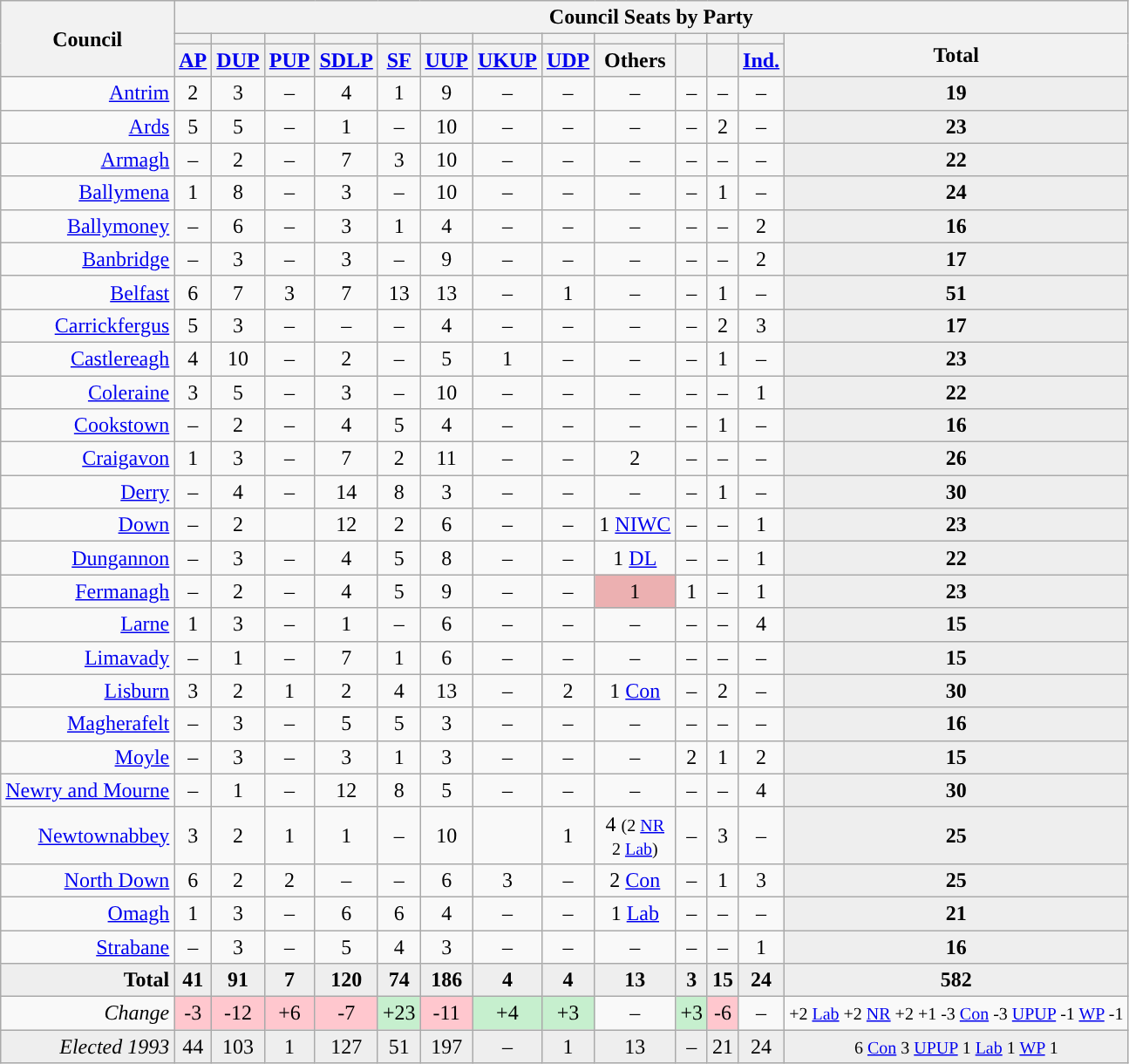<table class="wikitable sortable" style="text-align:center;">
<tr>
<th rowspan=3>Council</th>
<th colspan=13>Council Seats by Party</th>
</tr>
<tr>
<th style="color:inherit;background:"></th>
<th style="color:inherit;background:"></th>
<th style="color:inherit;background:"></th>
<th style="color:inherit;background:"></th>
<th style="color:inherit;background:"></th>
<th style="color:inherit;background:"></th>
<th style="color:inherit;background:"></th>
<th style="color:inherit;background:"></th>
<th></th>
<th style="color:inherit;background:"></th>
<th style="color:inherit;background:"></th>
<th></th>
<th rowspan=2>Total</th>
</tr>
<tr>
<th><a href='#'>AP</a></th>
<th><a href='#'>DUP</a></th>
<th><a href='#'>PUP</a></th>
<th><a href='#'>SDLP</a></th>
<th><a href='#'>SF</a></th>
<th><a href='#'>UUP</a></th>
<th><a href='#'>UKUP</a></th>
<th><a href='#'>UDP</a></th>
<th>Others</th>
<th></th>
<th></th>
<th><a href='#'>Ind.</a></th>
</tr>
<tr>
<td style="text-align:right;"><a href='#'>Antrim</a></td>
<td style:"background;>2</td>
<td style:"background;>3</td>
<td>–</td>
<td style:"background;>4</td>
<td style:"background;>1</td>
<td style:"background;>9</td>
<td>–</td>
<td>–</td>
<td>–</td>
<td>–</td>
<td>–</td>
<td>–</td>
<td style="background:#eee"><strong>19</strong></td>
</tr>
<tr>
<td style="text-align:right;"><a href='#'>Ards</a></td>
<td style:"background;>5</td>
<td style:"background;>5</td>
<td>–</td>
<td style:"background;>1</td>
<td>–</td>
<td style:"background;>10</td>
<td>–</td>
<td>–</td>
<td>–</td>
<td>–</td>
<td style="background:">2</td>
<td>–</td>
<td style="background:#eee"><strong>23</strong></td>
</tr>
<tr>
<td style="text-align:right;"><a href='#'>Armagh</a></td>
<td>–</td>
<td style:"background;>2</td>
<td>–</td>
<td style:"background;>7</td>
<td style:"background;>3</td>
<td style:"background;>10</td>
<td>–</td>
<td>–</td>
<td>–</td>
<td>–</td>
<td>–</td>
<td>–</td>
<td style="background:#eee"><strong>22</strong></td>
</tr>
<tr>
<td style="text-align:right;"><a href='#'>Ballymena</a></td>
<td style:"background;>1</td>
<td style:"background;>8</td>
<td>–</td>
<td style:"background;>3</td>
<td>–</td>
<td style:"background;>10</td>
<td>–</td>
<td>–</td>
<td>–</td>
<td>–</td>
<td style="background:">1</td>
<td>–</td>
<td style="background:#eee"><strong>24</strong></td>
</tr>
<tr>
<td style="text-align:right;"><a href='#'>Ballymoney</a></td>
<td>–</td>
<td style:"background;>6</td>
<td>–</td>
<td style:"background;>3</td>
<td style:"background;>1</td>
<td style:"background;>4</td>
<td>–</td>
<td>–</td>
<td>–</td>
<td>–</td>
<td>–</td>
<td>2</td>
<td style="background:#eee"><strong>16</strong></td>
</tr>
<tr>
<td style="text-align:right;"><a href='#'>Banbridge</a></td>
<td>–</td>
<td style:"background;>3</td>
<td>–</td>
<td style:"background;>3</td>
<td>–</td>
<td style:"background;>9</td>
<td>–</td>
<td>–</td>
<td>–</td>
<td>–</td>
<td>–</td>
<td>2</td>
<td style="background:#eee"><strong>17</strong></td>
</tr>
<tr>
<td style="text-align:right;"><a href='#'>Belfast</a></td>
<td style:"background;>6</td>
<td style:"background;>7</td>
<td style:"background;>3</td>
<td style:"background;>7</td>
<td style:"background;>13</td>
<td style:"background;>13</td>
<td>–</td>
<td style:"background;>1</td>
<td>–</td>
<td>–</td>
<td style="background:">1</td>
<td>–</td>
<td style="background:#eee"><strong>51</strong></td>
</tr>
<tr>
<td style="text-align:right;"><a href='#'>Carrickfergus</a></td>
<td style:"background;>5</td>
<td style:"background;>3</td>
<td>–</td>
<td>–</td>
<td>–</td>
<td style:"background;>4</td>
<td>–</td>
<td>–</td>
<td>–</td>
<td>–</td>
<td style="background:">2</td>
<td>3</td>
<td style="background:#eee"><strong>17</strong></td>
</tr>
<tr>
<td style="text-align:right;"><a href='#'>Castlereagh</a></td>
<td style:"background;>4</td>
<td style:"background;>10</td>
<td>–</td>
<td style:"background;>2</td>
<td>–</td>
<td style:"background;>5</td>
<td style:"background;>1</td>
<td>–</td>
<td>–</td>
<td>–</td>
<td style="background:">1</td>
<td>–</td>
<td style="background:#eee"><strong>23</strong></td>
</tr>
<tr>
<td style="text-align:right;"><a href='#'>Coleraine</a></td>
<td style:"background;>3</td>
<td style:"background;>5</td>
<td>–</td>
<td style:"background;>3</td>
<td>–</td>
<td style:"background;>10</td>
<td>–</td>
<td>–</td>
<td>–</td>
<td>–</td>
<td>–</td>
<td>1</td>
<td style="background:#eee"><strong>22</strong></td>
</tr>
<tr>
<td style="text-align:right;"><a href='#'>Cookstown</a></td>
<td>–</td>
<td style:"background;>2</td>
<td>–</td>
<td style:"background;>4</td>
<td style:"background;>5</td>
<td style:"background;>4</td>
<td>–</td>
<td>–</td>
<td>–</td>
<td>–</td>
<td style="background:">1</td>
<td>–</td>
<td style="background:#eee"><strong>16</strong></td>
</tr>
<tr>
<td style="text-align:right;"><a href='#'>Craigavon</a></td>
<td style:"background;>1</td>
<td style:"background;>3</td>
<td>–</td>
<td style:"background;>7</td>
<td style:"background;>2</td>
<td style:"background;>11</td>
<td>–</td>
<td>–</td>
<td>2 </td>
<td>–</td>
<td>–</td>
<td>–</td>
<td style="background:#eee"><strong>26</strong></td>
</tr>
<tr>
<td style="text-align:right;"><a href='#'>Derry</a></td>
<td>–</td>
<td style:"background;>4</td>
<td>–</td>
<td style:"background;>14</td>
<td style:"background;>8</td>
<td style:"background;>3</td>
<td>–</td>
<td>–</td>
<td>–</td>
<td>–</td>
<td style="background:">1</td>
<td>–</td>
<td style="background:#eee"><strong>30</strong></td>
</tr>
<tr>
<td style="text-align:right;"><a href='#'>Down</a></td>
<td>–</td>
<td style:"background;>2</td>
<td></td>
<td style:"background;>12</td>
<td style:"background;>2</td>
<td style:"background;>6</td>
<td>–</td>
<td>–</td>
<td style:"background;>1 <a href='#'>NIWC</a></td>
<td>–</td>
<td>–</td>
<td>1</td>
<td style="background:#eee"><strong>23</strong></td>
</tr>
<tr>
<td style="text-align:right;"><a href='#'>Dungannon</a></td>
<td>–</td>
<td style:"background;>3</td>
<td>–</td>
<td style:"background;>4</td>
<td style:"background;>5</td>
<td style:"background;>8</td>
<td>–</td>
<td>–</td>
<td style:"background;>1 <a href='#'>DL</a></td>
<td>–</td>
<td>–</td>
<td>1</td>
<td style="background:#eee"><strong>22</strong></td>
</tr>
<tr>
<td style="text-align:right;"><a href='#'>Fermanagh</a></td>
<td>–</td>
<td style:"background;>2</td>
<td>–</td>
<td style:"background;>4</td>
<td style:"background;>5</td>
<td style:"background;>9</td>
<td>–</td>
<td>–</td>
<td style="background:#ecb0b1">1 </td>
<td style="background:">1</td>
<td>–</td>
<td>1</td>
<td style="background:#eee"><strong>23</strong></td>
</tr>
<tr>
<td style="text-align:right;"><a href='#'>Larne</a></td>
<td style:"background;>1</td>
<td style:"background;>3</td>
<td>–</td>
<td style:"background;>1</td>
<td>–</td>
<td style:"background;>6</td>
<td>–</td>
<td>–</td>
<td>–</td>
<td>–</td>
<td>–</td>
<td>4</td>
<td style="background:#eee"><strong>15</strong></td>
</tr>
<tr>
<td style="text-align:right;"><a href='#'>Limavady</a></td>
<td>–</td>
<td style:"background;>1</td>
<td>–</td>
<td style:"background;>7</td>
<td style:"background;>1</td>
<td style:"background;>6</td>
<td>–</td>
<td>–</td>
<td>–</td>
<td>–</td>
<td>–</td>
<td>–</td>
<td style="background:#eee"><strong>15</strong></td>
</tr>
<tr>
<td style="text-align:right;"><a href='#'>Lisburn</a></td>
<td style:"background;>3</td>
<td style:"background;>2</td>
<td style:"background;>1</td>
<td style:"background;>2</td>
<td style:"background;>4</td>
<td style:"background;>13</td>
<td>–</td>
<td style:"background;>2</td>
<td style:"background;>1 <a href='#'>Con</a></td>
<td>–</td>
<td style="background:">2</td>
<td>–</td>
<td style="background:#eee"><strong>30</strong></td>
</tr>
<tr>
<td style="text-align:right;"><a href='#'>Magherafelt</a></td>
<td>–</td>
<td style:"background;>3</td>
<td>–</td>
<td style:"background;>5</td>
<td style:"background;>5</td>
<td style:"background;>3</td>
<td>–</td>
<td>–</td>
<td>–</td>
<td>–</td>
<td>–</td>
<td>–</td>
<td style="background:#eee"><strong>16</strong></td>
</tr>
<tr>
<td style="text-align:right;"><a href='#'>Moyle</a></td>
<td>–</td>
<td style:"background;>3</td>
<td>–</td>
<td style:"background;>3</td>
<td style:"background;>1</td>
<td style:"background;>3</td>
<td>–</td>
<td>–</td>
<td>–</td>
<td style="background:">2</td>
<td style="background:">1</td>
<td>2</td>
<td style="background:#eee"><strong>15</strong></td>
</tr>
<tr>
<td style="text-align:right;"><a href='#'>Newry and Mourne</a></td>
<td>–</td>
<td style:"background;>1</td>
<td>–</td>
<td style:"background;>12</td>
<td style:"background;>8</td>
<td style:"background;>5</td>
<td>–</td>
<td>–</td>
<td>–</td>
<td>–</td>
<td>–</td>
<td>4</td>
<td style="background:#eee"><strong>30</strong></td>
</tr>
<tr>
<td style="text-align:right;"><a href='#'>Newtownabbey</a></td>
<td style:"background;>3</td>
<td style:"background;>2</td>
<td style:"background;>1</td>
<td style:"background;>1</td>
<td>–</td>
<td style:"background;>10</td>
<td></td>
<td style:"background;>1</td>
<td>4 <small>(2 <a href='#'>NR</a> <br> 2 <a href='#'>Lab</a>)</small></td>
<td>–</td>
<td style="background:">3</td>
<td>–</td>
<td style="background:#eee"><strong>25</strong></td>
</tr>
<tr>
<td style="text-align:right;"><a href='#'>North Down</a></td>
<td style:"background;>6</td>
<td style:"background;>2</td>
<td style:"background;>2</td>
<td>–</td>
<td>–</td>
<td style:"background;>6</td>
<td style:"background;>3</td>
<td>–</td>
<td style:"background;>2 <a href='#'>Con</a></td>
<td>–</td>
<td style="background:">1</td>
<td>3</td>
<td style="background:#eee"><strong>25</strong></td>
</tr>
<tr>
<td style="text-align:right;"><a href='#'>Omagh</a></td>
<td style:"background;>1</td>
<td style:"background;>3</td>
<td>–</td>
<td style:"background;>6</td>
<td style:"background;>6</td>
<td style:"background;>4</td>
<td>–</td>
<td>–</td>
<td style:"background;>1 <a href='#'>Lab</a></td>
<td>–</td>
<td>–</td>
<td>–</td>
<td style="background:#eee"><strong>21</strong></td>
</tr>
<tr>
<td style="text-align:right;"><a href='#'>Strabane</a></td>
<td>–</td>
<td style:"background;>3</td>
<td>–</td>
<td style:"background;>5</td>
<td style:"background;>4</td>
<td style:"background;>3</td>
<td>–</td>
<td>–</td>
<td>–</td>
<td>–</td>
<td>–</td>
<td>1</td>
<td style="background:#eee"><strong>16</strong></td>
</tr>
<tr class="sortbottom" style="text-align:center; background:#eee;">
<td style="text-align:right;"><strong>Total</strong></td>
<td><strong>41</strong></td>
<td><strong>91</strong></td>
<td><strong>7</strong></td>
<td><strong>120</strong></td>
<td><strong>74</strong></td>
<td><strong>186</strong></td>
<td><strong>4</strong></td>
<td><strong>4</strong></td>
<td><strong>13</strong></td>
<td><strong>3</strong></td>
<td><strong>15</strong></td>
<td><strong>24</strong></td>
<td><strong>582</strong></td>
</tr>
<tr class="sortbottom" style="text-align:center;">
<td style="text-align:right"><em>Change</em></td>
<td style="background:#FFC7CE">-3</td>
<td style="background:#FFC7CE">-12</td>
<td style="background:#FFC7CE">+6</td>
<td style="background:#FFC7CE">-7</td>
<td style="background:#C6EFCE">+23</td>
<td style="background:#FFC7CE">-11</td>
<td style="background:#C6EFCE">+4</td>
<td style="background:#C6EFCE">+3</td>
<td>–</td>
<td style="background:#C6EFCE">+3</td>
<td style="background:#FFC7CE">-6</td>
<td>–</td>
<td><small> +2 <a href='#'>Lab</a> +2 <a href='#'>NR</a> +2   +1  -3 <a href='#'>Con</a> -3 <a href='#'>UPUP</a> -1 <a href='#'>WP</a> -1 </small></td>
</tr>
<tr class="sortbottom" style="text-align:centre; background:#eee;">
<td style="text-align:right"><em>Elected 1993</em></td>
<td>44</td>
<td>103</td>
<td>1</td>
<td>127</td>
<td>51</td>
<td>197</td>
<td>–</td>
<td>1</td>
<td>13</td>
<td>–</td>
<td>21</td>
<td>24</td>
<td><small>6 <a href='#'>Con</a> 3 <a href='#'>UPUP</a> 1 <a href='#'>Lab</a>  1 <a href='#'>WP</a> 1 </small></td>
</tr>
</table>
